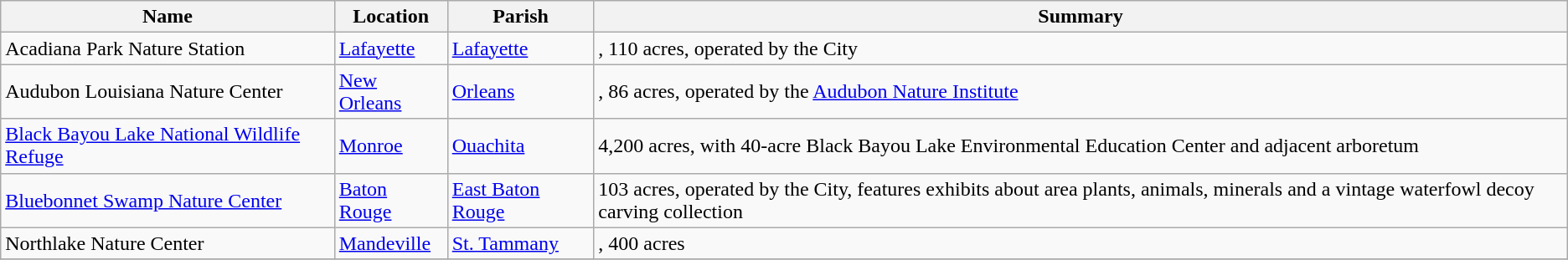<table class="wikitable sortable">
<tr>
<th>Name</th>
<th>Location</th>
<th>Parish</th>
<th>Summary</th>
</tr>
<tr>
<td>Acadiana Park Nature Station</td>
<td><a href='#'>Lafayette</a></td>
<td><a href='#'>Lafayette</a></td>
<td>, 110 acres, operated by the City</td>
</tr>
<tr>
<td>Audubon Louisiana Nature Center</td>
<td><a href='#'>New Orleans</a></td>
<td><a href='#'>Orleans</a></td>
<td>, 86 acres, operated by the <a href='#'>Audubon Nature Institute</a></td>
</tr>
<tr>
<td><a href='#'>Black Bayou Lake National Wildlife Refuge</a></td>
<td><a href='#'>Monroe</a></td>
<td><a href='#'>Ouachita</a></td>
<td>4,200 acres, with 40-acre Black Bayou Lake Environmental Education Center and adjacent arboretum</td>
</tr>
<tr>
<td><a href='#'>Bluebonnet Swamp Nature Center</a></td>
<td><a href='#'>Baton Rouge</a></td>
<td><a href='#'>East Baton Rouge</a></td>
<td>103 acres, operated by the City, features exhibits about area plants, animals, minerals and a vintage waterfowl decoy carving collection</td>
</tr>
<tr>
<td>Northlake Nature Center</td>
<td><a href='#'>Mandeville</a></td>
<td><a href='#'>St. Tammany</a></td>
<td>, 400 acres</td>
</tr>
<tr>
</tr>
</table>
